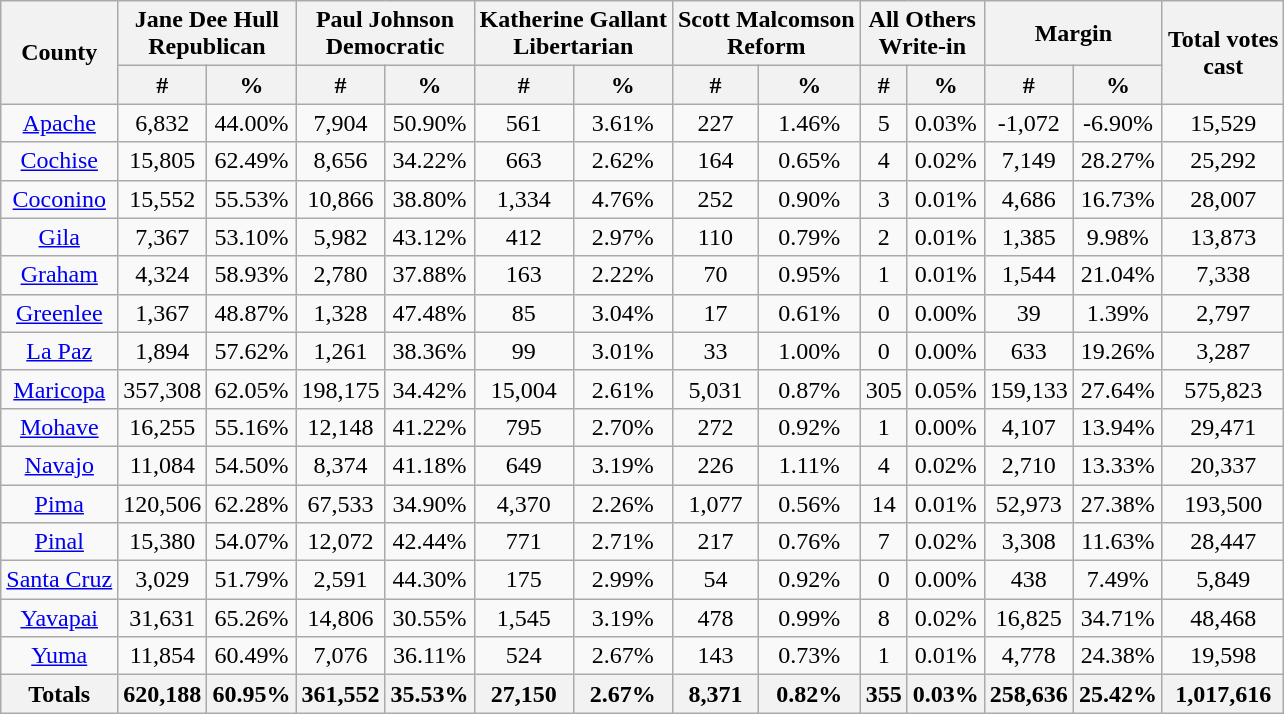<table class="wikitable sortable">
<tr>
<th rowspan="2">County</th>
<th style="text-align:center;" colspan="2">Jane Dee Hull<br>Republican</th>
<th style="text-align:center;" colspan="2">Paul Johnson<br>Democratic</th>
<th style="text-align:center;" colspan="2">Katherine Gallant<br>Libertarian</th>
<th style="text-align:center;" colspan="2">Scott Malcomson<br>Reform</th>
<th style="text-align:center;" colspan="2">All Others <br>Write-in</th>
<th style="text-align:center;" colspan="2">Margin</th>
<th style="text-align:center;" rowspan="2">Total votes<br>cast</th>
</tr>
<tr>
<th style="text-align:center;" data-sort-type="number">#</th>
<th style="text-align:center;" data-sort-type="number">%</th>
<th style="text-align:center;" data-sort-type="number">#</th>
<th style="text-align:center;" data-sort-type="number">%</th>
<th style="text-align:center;" data-sort-type="number">#</th>
<th style="text-align:center;" data-sort-type="number">%</th>
<th style="text-align:center;" data-sort-type="number">#</th>
<th style="text-align:center;" data-sort-type="number">%</th>
<th style="text-align:center;" data-sort-type="number">#</th>
<th style="text-align:center;" data-sort-type="number">%</th>
<th style="text-align:center;" data-sort-type="number">#</th>
<th style="text-align:center;" data-sort-type="number">%</th>
</tr>
<tr style="text-align:center;">
<td><a href='#'>Apache</a></td>
<td>6,832</td>
<td>44.00%</td>
<td>7,904</td>
<td>50.90%</td>
<td>561</td>
<td>3.61%</td>
<td>227</td>
<td>1.46%</td>
<td>5</td>
<td>0.03%</td>
<td>-1,072</td>
<td>-6.90%</td>
<td>15,529</td>
</tr>
<tr style="text-align:center;">
<td><a href='#'>Cochise</a></td>
<td>15,805</td>
<td>62.49%</td>
<td>8,656</td>
<td>34.22%</td>
<td>663</td>
<td>2.62%</td>
<td>164</td>
<td>0.65%</td>
<td>4</td>
<td>0.02%</td>
<td>7,149</td>
<td>28.27%</td>
<td>25,292</td>
</tr>
<tr style="text-align:center;">
<td><a href='#'>Coconino</a></td>
<td>15,552</td>
<td>55.53%</td>
<td>10,866</td>
<td>38.80%</td>
<td>1,334</td>
<td>4.76%</td>
<td>252</td>
<td>0.90%</td>
<td>3</td>
<td>0.01%</td>
<td>4,686</td>
<td>16.73%</td>
<td>28,007</td>
</tr>
<tr style="text-align:center;">
<td><a href='#'>Gila</a></td>
<td>7,367</td>
<td>53.10%</td>
<td>5,982</td>
<td>43.12%</td>
<td>412</td>
<td>2.97%</td>
<td>110</td>
<td>0.79%</td>
<td>2</td>
<td>0.01%</td>
<td>1,385</td>
<td>9.98%</td>
<td>13,873</td>
</tr>
<tr style="text-align:center;">
<td><a href='#'>Graham</a></td>
<td>4,324</td>
<td>58.93%</td>
<td>2,780</td>
<td>37.88%</td>
<td>163</td>
<td>2.22%</td>
<td>70</td>
<td>0.95%</td>
<td>1</td>
<td>0.01%</td>
<td>1,544</td>
<td>21.04%</td>
<td>7,338</td>
</tr>
<tr style="text-align:center;">
<td><a href='#'>Greenlee</a></td>
<td>1,367</td>
<td>48.87%</td>
<td>1,328</td>
<td>47.48%</td>
<td>85</td>
<td>3.04%</td>
<td>17</td>
<td>0.61%</td>
<td>0</td>
<td>0.00%</td>
<td>39</td>
<td>1.39%</td>
<td>2,797</td>
</tr>
<tr style="text-align:center;">
<td><a href='#'>La Paz</a></td>
<td>1,894</td>
<td>57.62%</td>
<td>1,261</td>
<td>38.36%</td>
<td>99</td>
<td>3.01%</td>
<td>33</td>
<td>1.00%</td>
<td>0</td>
<td>0.00%</td>
<td>633</td>
<td>19.26%</td>
<td>3,287</td>
</tr>
<tr style="text-align:center;">
<td><a href='#'>Maricopa</a></td>
<td>357,308</td>
<td>62.05%</td>
<td>198,175</td>
<td>34.42%</td>
<td>15,004</td>
<td>2.61%</td>
<td>5,031</td>
<td>0.87%</td>
<td>305</td>
<td>0.05%</td>
<td>159,133</td>
<td>27.64%</td>
<td>575,823</td>
</tr>
<tr style="text-align:center;">
<td><a href='#'>Mohave</a></td>
<td>16,255</td>
<td>55.16%</td>
<td>12,148</td>
<td>41.22%</td>
<td>795</td>
<td>2.70%</td>
<td>272</td>
<td>0.92%</td>
<td>1</td>
<td>0.00%</td>
<td>4,107</td>
<td>13.94%</td>
<td>29,471</td>
</tr>
<tr style="text-align:center;">
<td><a href='#'>Navajo</a></td>
<td>11,084</td>
<td>54.50%</td>
<td>8,374</td>
<td>41.18%</td>
<td>649</td>
<td>3.19%</td>
<td>226</td>
<td>1.11%</td>
<td>4</td>
<td>0.02%</td>
<td>2,710</td>
<td>13.33%</td>
<td>20,337</td>
</tr>
<tr style="text-align:center;">
<td><a href='#'>Pima</a></td>
<td>120,506</td>
<td>62.28%</td>
<td>67,533</td>
<td>34.90%</td>
<td>4,370</td>
<td>2.26%</td>
<td>1,077</td>
<td>0.56%</td>
<td>14</td>
<td>0.01%</td>
<td>52,973</td>
<td>27.38%</td>
<td>193,500</td>
</tr>
<tr style="text-align:center;">
<td><a href='#'>Pinal</a></td>
<td>15,380</td>
<td>54.07%</td>
<td>12,072</td>
<td>42.44%</td>
<td>771</td>
<td>2.71%</td>
<td>217</td>
<td>0.76%</td>
<td>7</td>
<td>0.02%</td>
<td>3,308</td>
<td>11.63%</td>
<td>28,447</td>
</tr>
<tr style="text-align:center;">
<td><a href='#'>Santa Cruz</a></td>
<td>3,029</td>
<td>51.79%</td>
<td>2,591</td>
<td>44.30%</td>
<td>175</td>
<td>2.99%</td>
<td>54</td>
<td>0.92%</td>
<td>0</td>
<td>0.00%</td>
<td>438</td>
<td>7.49%</td>
<td>5,849</td>
</tr>
<tr style="text-align:center;">
<td><a href='#'>Yavapai</a></td>
<td>31,631</td>
<td>65.26%</td>
<td>14,806</td>
<td>30.55%</td>
<td>1,545</td>
<td>3.19%</td>
<td>478</td>
<td>0.99%</td>
<td>8</td>
<td>0.02%</td>
<td>16,825</td>
<td>34.71%</td>
<td>48,468</td>
</tr>
<tr style="text-align:center;">
<td><a href='#'>Yuma</a></td>
<td>11,854</td>
<td>60.49%</td>
<td>7,076</td>
<td>36.11%</td>
<td>524</td>
<td>2.67%</td>
<td>143</td>
<td>0.73%</td>
<td>1</td>
<td>0.01%</td>
<td>4,778</td>
<td>24.38%</td>
<td>19,598</td>
</tr>
<tr style="text-align:center;">
<th>Totals</th>
<th>620,188</th>
<th>60.95%</th>
<th>361,552</th>
<th>35.53%</th>
<th>27,150</th>
<th>2.67%</th>
<th>8,371</th>
<th>0.82%</th>
<th>355</th>
<th>0.03%</th>
<th>258,636</th>
<th>25.42%</th>
<th>1,017,616</th>
</tr>
</table>
